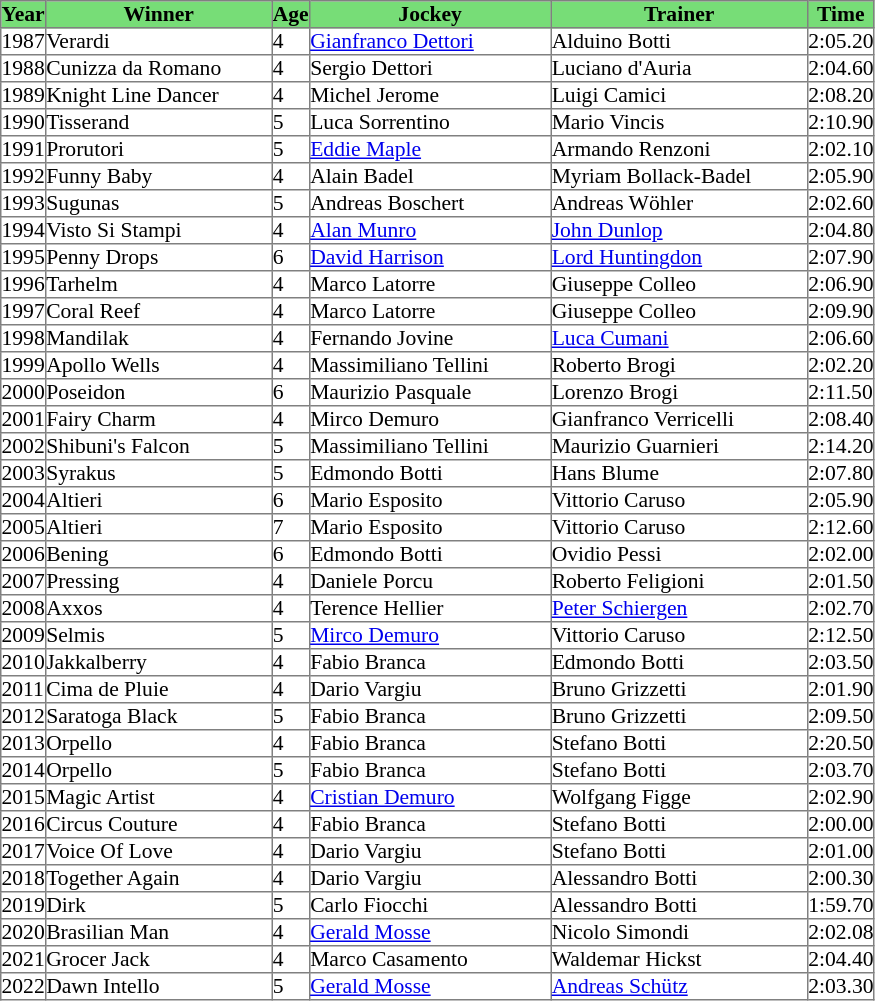<table class = "sortable" | border="1" cellpadding="0" style="border-collapse: collapse; font-size:90%">
<tr bgcolor="#77dd77" align="center">
<th>Year</th>
<th>Winner</th>
<th>Age</th>
<th>Jockey</th>
<th>Trainer</th>
<th>Time</th>
</tr>
<tr>
<td>1987</td>
<td width=150px>Verardi</td>
<td>4</td>
<td width=160px><a href='#'>Gianfranco Dettori</a></td>
<td width=170px>Alduino Botti</td>
<td>2:05.20</td>
</tr>
<tr>
<td>1988</td>
<td>Cunizza da Romano</td>
<td>4</td>
<td>Sergio Dettori</td>
<td>Luciano d'Auria</td>
<td>2:04.60</td>
</tr>
<tr>
<td>1989</td>
<td>Knight Line Dancer</td>
<td>4</td>
<td>Michel Jerome</td>
<td>Luigi Camici</td>
<td>2:08.20</td>
</tr>
<tr>
<td>1990</td>
<td>Tisserand</td>
<td>5</td>
<td>Luca Sorrentino</td>
<td>Mario Vincis</td>
<td>2:10.90</td>
</tr>
<tr>
<td>1991</td>
<td>Prorutori</td>
<td>5</td>
<td><a href='#'>Eddie Maple</a></td>
<td>Armando Renzoni</td>
<td>2:02.10</td>
</tr>
<tr>
<td>1992</td>
<td>Funny Baby</td>
<td>4</td>
<td>Alain Badel</td>
<td>Myriam Bollack-Badel</td>
<td>2:05.90</td>
</tr>
<tr>
<td>1993</td>
<td>Sugunas</td>
<td>5</td>
<td>Andreas Boschert</td>
<td>Andreas Wöhler</td>
<td>2:02.60</td>
</tr>
<tr>
<td>1994</td>
<td>Visto Si Stampi</td>
<td>4</td>
<td><a href='#'>Alan Munro</a></td>
<td><a href='#'>John Dunlop</a></td>
<td>2:04.80</td>
</tr>
<tr>
<td>1995</td>
<td>Penny Drops</td>
<td>6</td>
<td><a href='#'>David Harrison</a></td>
<td><a href='#'>Lord Huntingdon</a></td>
<td>2:07.90</td>
</tr>
<tr>
<td>1996</td>
<td>Tarhelm</td>
<td>4</td>
<td>Marco Latorre</td>
<td>Giuseppe Colleo</td>
<td>2:06.90</td>
</tr>
<tr>
<td>1997</td>
<td>Coral Reef</td>
<td>4</td>
<td>Marco Latorre</td>
<td>Giuseppe Colleo</td>
<td>2:09.90</td>
</tr>
<tr>
<td>1998</td>
<td>Mandilak</td>
<td>4</td>
<td>Fernando Jovine</td>
<td><a href='#'>Luca Cumani</a></td>
<td>2:06.60</td>
</tr>
<tr>
<td>1999</td>
<td>Apollo Wells</td>
<td>4</td>
<td>Massimiliano Tellini</td>
<td>Roberto Brogi</td>
<td>2:02.20</td>
</tr>
<tr>
<td>2000</td>
<td>Poseidon</td>
<td>6</td>
<td>Maurizio Pasquale</td>
<td>Lorenzo Brogi</td>
<td>2:11.50</td>
</tr>
<tr>
<td>2001</td>
<td>Fairy Charm</td>
<td>4</td>
<td>Mirco Demuro</td>
<td>Gianfranco Verricelli</td>
<td>2:08.40</td>
</tr>
<tr>
<td>2002</td>
<td>Shibuni's Falcon</td>
<td>5</td>
<td>Massimiliano Tellini</td>
<td>Maurizio Guarnieri</td>
<td>2:14.20</td>
</tr>
<tr>
<td>2003</td>
<td>Syrakus</td>
<td>5</td>
<td>Edmondo Botti</td>
<td>Hans Blume</td>
<td>2:07.80</td>
</tr>
<tr>
<td>2004</td>
<td>Altieri</td>
<td>6</td>
<td>Mario Esposito</td>
<td>Vittorio Caruso</td>
<td>2:05.90</td>
</tr>
<tr>
<td>2005</td>
<td>Altieri</td>
<td>7</td>
<td>Mario Esposito</td>
<td>Vittorio Caruso</td>
<td>2:12.60</td>
</tr>
<tr>
<td>2006</td>
<td>Bening</td>
<td>6</td>
<td>Edmondo Botti</td>
<td>Ovidio Pessi</td>
<td>2:02.00</td>
</tr>
<tr>
<td>2007</td>
<td>Pressing</td>
<td>4</td>
<td>Daniele Porcu</td>
<td>Roberto Feligioni</td>
<td>2:01.50</td>
</tr>
<tr>
<td>2008</td>
<td>Axxos</td>
<td>4</td>
<td>Terence Hellier</td>
<td><a href='#'>Peter Schiergen</a></td>
<td>2:02.70</td>
</tr>
<tr>
<td>2009</td>
<td>Selmis</td>
<td>5</td>
<td><a href='#'>Mirco Demuro</a></td>
<td>Vittorio Caruso</td>
<td>2:12.50</td>
</tr>
<tr>
<td>2010</td>
<td>Jakkalberry</td>
<td>4</td>
<td>Fabio Branca</td>
<td>Edmondo Botti</td>
<td>2:03.50</td>
</tr>
<tr>
<td>2011</td>
<td>Cima de Pluie</td>
<td>4</td>
<td>Dario Vargiu</td>
<td>Bruno Grizzetti</td>
<td>2:01.90</td>
</tr>
<tr>
<td>2012</td>
<td>Saratoga Black</td>
<td>5</td>
<td>Fabio Branca</td>
<td>Bruno Grizzetti</td>
<td>2:09.50</td>
</tr>
<tr>
<td>2013</td>
<td>Orpello</td>
<td>4</td>
<td>Fabio Branca</td>
<td>Stefano Botti</td>
<td>2:20.50</td>
</tr>
<tr>
<td>2014</td>
<td>Orpello</td>
<td>5</td>
<td>Fabio Branca</td>
<td>Stefano Botti</td>
<td>2:03.70</td>
</tr>
<tr>
<td>2015</td>
<td>Magic Artist</td>
<td>4</td>
<td><a href='#'>Cristian Demuro</a></td>
<td>Wolfgang Figge</td>
<td>2:02.90</td>
</tr>
<tr>
<td>2016</td>
<td>Circus Couture</td>
<td>4</td>
<td>Fabio Branca</td>
<td>Stefano Botti</td>
<td>2:00.00</td>
</tr>
<tr>
<td>2017</td>
<td>Voice Of Love</td>
<td>4</td>
<td>Dario Vargiu</td>
<td>Stefano Botti</td>
<td>2:01.00</td>
</tr>
<tr>
<td>2018</td>
<td>Together Again</td>
<td>4</td>
<td>Dario Vargiu</td>
<td>Alessandro Botti</td>
<td>2:00.30</td>
</tr>
<tr>
<td>2019</td>
<td>Dirk</td>
<td>5</td>
<td>Carlo Fiocchi</td>
<td>Alessandro Botti</td>
<td>1:59.70</td>
</tr>
<tr>
<td>2020</td>
<td>Brasilian Man</td>
<td>4</td>
<td><a href='#'>Gerald Mosse</a></td>
<td>Nicolo Simondi</td>
<td>2:02.08</td>
</tr>
<tr>
<td>2021</td>
<td>Grocer Jack</td>
<td>4</td>
<td>Marco Casamento</td>
<td>Waldemar Hickst</td>
<td>2:04.40</td>
</tr>
<tr>
<td>2022</td>
<td>Dawn Intello</td>
<td>5</td>
<td><a href='#'>Gerald Mosse</a></td>
<td><a href='#'>Andreas Schütz</a></td>
<td>2:03.30</td>
</tr>
</table>
